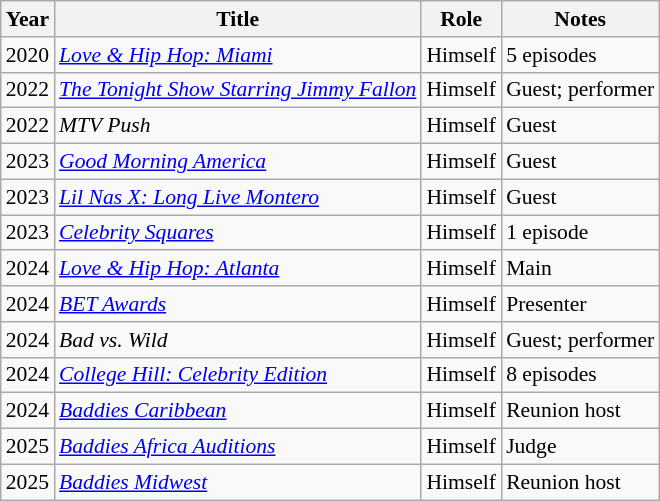<table class="wikitable" style="font-size: 90%">
<tr style="text-align:center;">
<th>Year</th>
<th>Title</th>
<th>Role</th>
<th>Notes</th>
</tr>
<tr>
<td>2020</td>
<td><em><a href='#'>Love & Hip Hop: Miami</a></em></td>
<td>Himself</td>
<td>5 episodes</td>
</tr>
<tr>
<td>2022</td>
<td><em><a href='#'>The Tonight Show Starring Jimmy Fallon</a></em></td>
<td>Himself</td>
<td>Guest; performer</td>
</tr>
<tr>
<td>2022</td>
<td><em>MTV Push</em></td>
<td>Himself</td>
<td>Guest</td>
</tr>
<tr>
<td>2023</td>
<td><em><a href='#'>Good Morning America</a></em></td>
<td>Himself</td>
<td>Guest</td>
</tr>
<tr>
<td>2023</td>
<td><em><a href='#'>Lil Nas X: Long Live Montero</a></em></td>
<td>Himself</td>
<td>Guest</td>
</tr>
<tr>
<td>2023</td>
<td><em><a href='#'>Celebrity Squares</a></em></td>
<td>Himself</td>
<td>1 episode</td>
</tr>
<tr>
<td>2024</td>
<td><em><a href='#'>Love & Hip Hop: Atlanta</a></em></td>
<td>Himself</td>
<td>Main</td>
</tr>
<tr>
<td>2024</td>
<td><em><a href='#'>BET Awards</a></em></td>
<td>Himself</td>
<td>Presenter</td>
</tr>
<tr>
<td>2024</td>
<td><em>Bad vs. Wild</em></td>
<td>Himself</td>
<td>Guest; performer</td>
</tr>
<tr>
<td>2024</td>
<td><em><a href='#'>College Hill: Celebrity Edition</a></em></td>
<td>Himself</td>
<td>8 episodes</td>
</tr>
<tr>
<td>2024</td>
<td><em> <a href='#'>Baddies Caribbean</a></em></td>
<td>Himself</td>
<td>Reunion host</td>
</tr>
<tr>
<td>2025</td>
<td><em><a href='#'>Baddies Africa Auditions</a></em></td>
<td>Himself</td>
<td>Judge</td>
</tr>
<tr>
<td>2025</td>
<td><em> <a href='#'>Baddies Midwest</a></em></td>
<td>Himself</td>
<td>Reunion host</td>
</tr>
</table>
